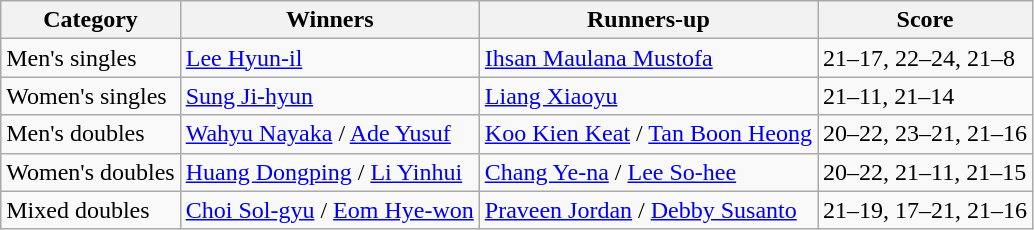<table class=wikitable style="white-space:nowrap;">
<tr>
<th>Category</th>
<th>Winners</th>
<th>Runners-up</th>
<th>Score</th>
</tr>
<tr>
<td>Men's singles</td>
<td> <a href='#'>Lee Hyun-il</a></td>
<td> <a href='#'>Ihsan Maulana Mustofa</a></td>
<td>21–17, 22–24, 21–8</td>
</tr>
<tr>
<td>Women's singles</td>
<td> <a href='#'>Sung Ji-hyun</a></td>
<td> <a href='#'>Liang Xiaoyu</a></td>
<td>21–11, 21–14</td>
</tr>
<tr>
<td>Men's doubles</td>
<td> <a href='#'>Wahyu Nayaka</a> / <a href='#'>Ade Yusuf</a></td>
<td> <a href='#'>Koo Kien Keat</a> / <a href='#'>Tan Boon Heong</a></td>
<td>20–22, 23–21, 21–16</td>
</tr>
<tr>
<td>Women's doubles</td>
<td> <a href='#'>Huang Dongping</a> / <a href='#'>Li Yinhui</a></td>
<td> <a href='#'>Chang Ye-na</a> / <a href='#'>Lee So-hee</a></td>
<td>20–22, 21–11, 21–15</td>
</tr>
<tr>
<td>Mixed doubles</td>
<td> <a href='#'>Choi Sol-gyu</a> / <a href='#'>Eom Hye-won</a></td>
<td> <a href='#'>Praveen Jordan</a> / <a href='#'>Debby Susanto</a></td>
<td>21–19, 17–21, 21–16</td>
</tr>
</table>
